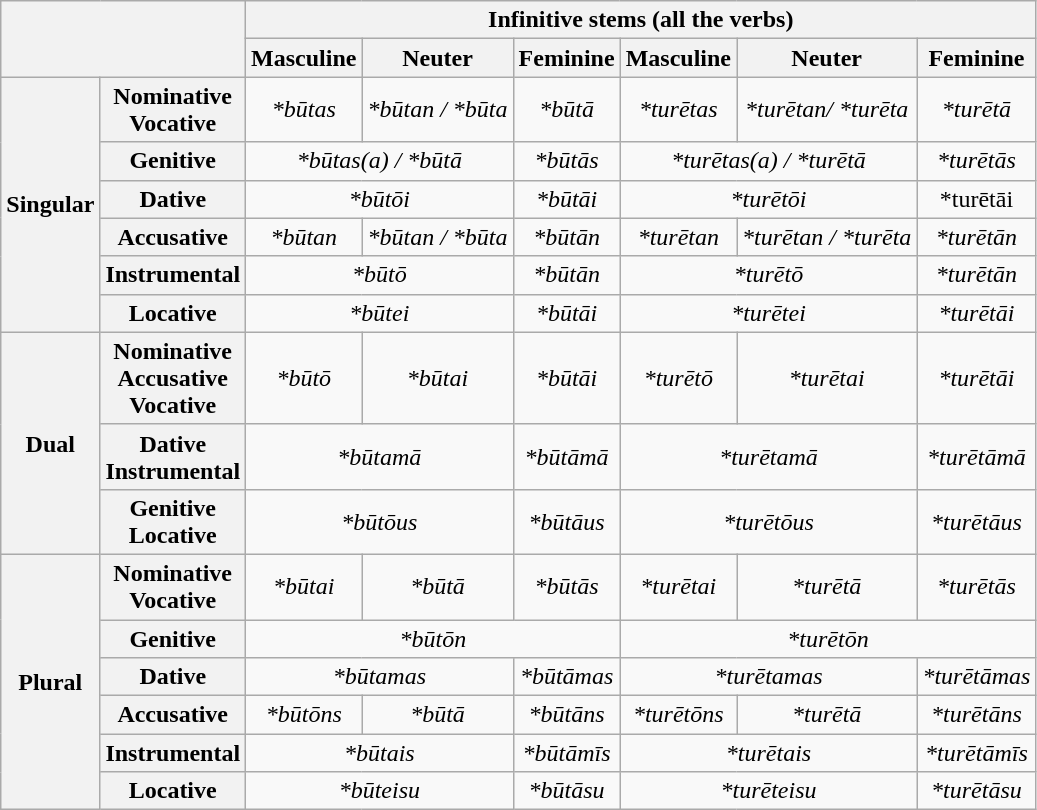<table class="wikitable" style="text-align: center;">
<tr>
<th colspan="2" rowspan="2"></th>
<th colspan="6">Infinitive stems (all the verbs)</th>
</tr>
<tr>
<th>Masculine</th>
<th>Neuter</th>
<th>Feminine</th>
<th>Masculine</th>
<th>Neuter</th>
<th>Feminine</th>
</tr>
<tr>
<th rowspan="6">Singular</th>
<th>Nominative<br>Vocative</th>
<td><em>*būtas</em></td>
<td><em>*būtan / *būta</em></td>
<td><em>*būtā</em></td>
<td><em>*turētas</em></td>
<td><em>*turētan/ *turēta</em></td>
<td><em>*turētā</em></td>
</tr>
<tr>
<th>Genitive</th>
<td colspan="2"><em>*būtas(a) / *būtā</em></td>
<td><em>*būtās</em></td>
<td colspan="2"><em>*turētas(a) / *turētā</em></td>
<td><em>*turētās</em></td>
</tr>
<tr>
<th>Dative</th>
<td colspan="2"><em>*būtōi</em></td>
<td><em>*būtāi</em></td>
<td colspan="2"><em>*turētōi</em></td>
<td>*turētāi</td>
</tr>
<tr>
<th>Accusative</th>
<td><em>*būtan</em></td>
<td><em>*būtan / *būta</em></td>
<td><em>*būtān</em></td>
<td><em>*turētan</em></td>
<td><em>*turētan / *turēta</em></td>
<td><em>*turētān</em></td>
</tr>
<tr>
<th>Instrumental</th>
<td colspan="2"><em>*būtō</em></td>
<td><em>*būtān</em></td>
<td colspan="2"><em>*turētō</em></td>
<td><em>*turētān</em></td>
</tr>
<tr>
<th>Locative</th>
<td colspan="2"><em>*būtei</em></td>
<td><em>*būtāi</em></td>
<td colspan="2"><em>*turētei</em></td>
<td><em>*turētāi</em></td>
</tr>
<tr>
<th rowspan="3">Dual</th>
<th>Nominative<br>Accusative<br>Vocative</th>
<td><em>*būtō</em></td>
<td><em>*būtai</em></td>
<td><em>*būtāi</em></td>
<td><em>*turētō</em></td>
<td><em>*turētai</em></td>
<td><em>*turētāi</em></td>
</tr>
<tr>
<th>Dative<br>Instrumental</th>
<td colspan="2"><em>*būtamā</em></td>
<td><em>*būtāmā</em></td>
<td colspan="2"><em>*turētamā</em></td>
<td><em>*turētāmā</em></td>
</tr>
<tr>
<th>Genitive<br>Locative</th>
<td colspan="2"><em>*būtōus</em></td>
<td><em>*būtāus</em></td>
<td colspan="2"><em>*turētōus</em></td>
<td><em>*turētāus</em></td>
</tr>
<tr>
<th rowspan="6">Plural</th>
<th>Nominative<br>Vocative</th>
<td><em>*būtai</em></td>
<td><em>*būtā</em></td>
<td><em>*būtās</em></td>
<td><em>*turētai</em></td>
<td><em>*turētā</em></td>
<td><em>*turētās</em></td>
</tr>
<tr>
<th>Genitive</th>
<td colspan="3"><em>*būtōn</em></td>
<td colspan="3"><em>*turētōn</em></td>
</tr>
<tr>
<th>Dative</th>
<td colspan="2"><em>*būtamas</em></td>
<td><em>*būtāmas</em></td>
<td colspan="2"><em>*turētamas</em></td>
<td><em>*turētāmas</em></td>
</tr>
<tr>
<th>Accusative</th>
<td><em>*būtōns</em></td>
<td><em>*būtā</em></td>
<td><em>*būtāns</em></td>
<td><em>*turētōns</em></td>
<td><em>*turētā</em></td>
<td><em>*turētāns</em></td>
</tr>
<tr>
<th>Instrumental</th>
<td colspan="2"><em>*būtais</em></td>
<td><em>*būtāmīs</em></td>
<td colspan="2"><em>*turētais</em></td>
<td><em>*turētāmīs</em></td>
</tr>
<tr>
<th>Locative</th>
<td colspan="2"><em>*būteisu</em></td>
<td><em>*būtāsu</em></td>
<td colspan="2"><em>*turēteisu</em></td>
<td><em>*turētāsu</em></td>
</tr>
</table>
